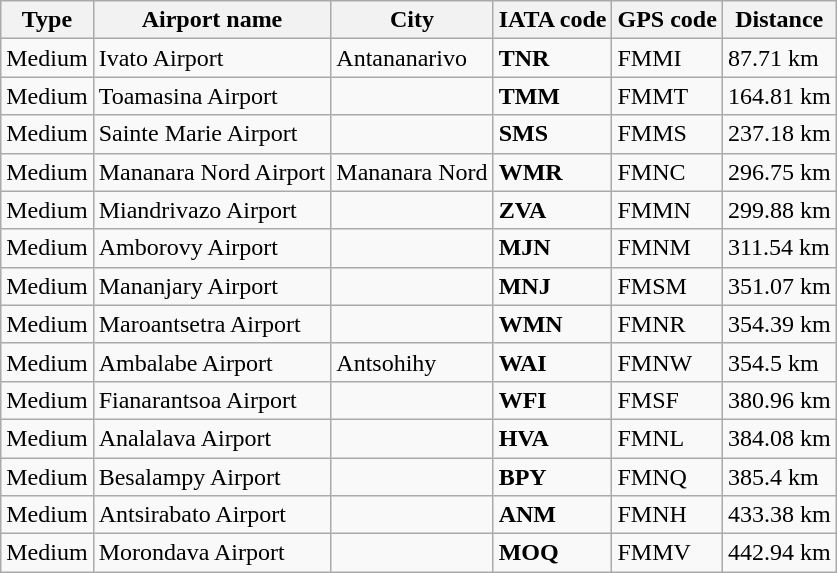<table class="wikitable">
<tr>
<th>Type</th>
<th>Airport name</th>
<th>City</th>
<th>IATA code</th>
<th>GPS code</th>
<th>Distance</th>
</tr>
<tr>
<td>Medium</td>
<td>Ivato Airport</td>
<td>Antananarivo</td>
<td><strong>TNR</strong></td>
<td>FMMI</td>
<td>87.71 km</td>
</tr>
<tr>
<td>Medium</td>
<td>Toamasina Airport</td>
<td></td>
<td><strong>TMM</strong></td>
<td>FMMT</td>
<td>164.81 km</td>
</tr>
<tr>
<td>Medium</td>
<td>Sainte Marie Airport</td>
<td></td>
<td><strong>SMS</strong></td>
<td>FMMS</td>
<td>237.18 km</td>
</tr>
<tr>
<td>Medium</td>
<td>Mananara Nord Airport</td>
<td>Mananara Nord</td>
<td><strong>WMR</strong></td>
<td>FMNC</td>
<td>296.75 km</td>
</tr>
<tr>
<td>Medium</td>
<td>Miandrivazo Airport</td>
<td></td>
<td><strong>ZVA</strong></td>
<td>FMMN</td>
<td>299.88 km</td>
</tr>
<tr>
<td>Medium</td>
<td>Amborovy Airport</td>
<td></td>
<td><strong>MJN</strong></td>
<td>FMNM</td>
<td>311.54 km</td>
</tr>
<tr>
<td>Medium</td>
<td>Mananjary Airport</td>
<td></td>
<td><strong>MNJ</strong></td>
<td>FMSM</td>
<td>351.07 km</td>
</tr>
<tr>
<td>Medium</td>
<td>Maroantsetra Airport</td>
<td></td>
<td><strong>WMN</strong></td>
<td>FMNR</td>
<td>354.39 km</td>
</tr>
<tr>
<td>Medium</td>
<td>Ambalabe Airport</td>
<td>Antsohihy</td>
<td><strong>WAI</strong></td>
<td>FMNW</td>
<td>354.5 km</td>
</tr>
<tr>
<td>Medium</td>
<td>Fianarantsoa Airport</td>
<td></td>
<td><strong>WFI</strong></td>
<td>FMSF</td>
<td>380.96 km</td>
</tr>
<tr>
<td>Medium</td>
<td>Analalava Airport</td>
<td></td>
<td><strong>HVA</strong></td>
<td>FMNL</td>
<td>384.08 km</td>
</tr>
<tr>
<td>Medium</td>
<td>Besalampy Airport</td>
<td></td>
<td><strong>BPY</strong></td>
<td>FMNQ</td>
<td>385.4 km</td>
</tr>
<tr>
<td>Medium</td>
<td>Antsirabato Airport</td>
<td></td>
<td><strong>ANM</strong></td>
<td>FMNH</td>
<td>433.38 km</td>
</tr>
<tr>
<td>Medium</td>
<td>Morondava Airport</td>
<td></td>
<td><strong>MOQ</strong></td>
<td>FMMV</td>
<td>442.94 km</td>
</tr>
</table>
